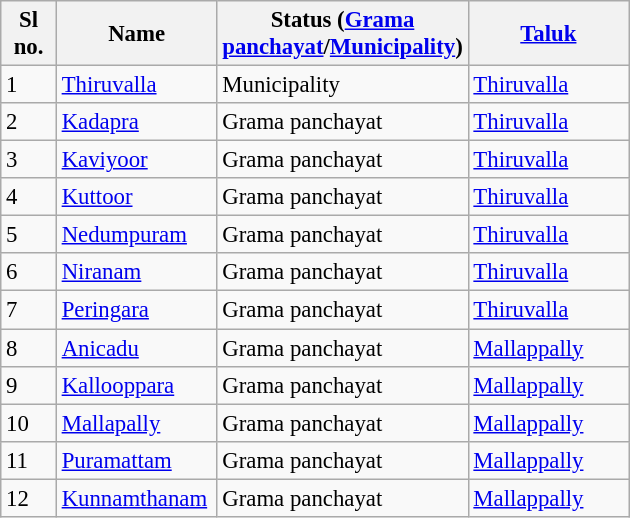<table class="wikitable sortable" style="font-size: 95%;">
<tr>
<th width="30px">Sl no.</th>
<th width="100px">Name</th>
<th width="130px">Status (<a href='#'>Grama panchayat</a>/<a href='#'>Municipality</a>)</th>
<th width="100px"><a href='#'>Taluk</a></th>
</tr>
<tr>
<td>1</td>
<td><a href='#'>Thiruvalla</a></td>
<td>Municipality</td>
<td><a href='#'>Thiruvalla</a></td>
</tr>
<tr>
<td>2</td>
<td><a href='#'>Kadapra</a></td>
<td>Grama panchayat</td>
<td><a href='#'>Thiruvalla</a></td>
</tr>
<tr>
<td>3</td>
<td><a href='#'>Kaviyoor</a></td>
<td>Grama panchayat</td>
<td><a href='#'>Thiruvalla</a></td>
</tr>
<tr>
<td>4</td>
<td><a href='#'>Kuttoor</a></td>
<td>Grama panchayat</td>
<td><a href='#'>Thiruvalla</a></td>
</tr>
<tr>
<td>5</td>
<td><a href='#'>Nedumpuram</a></td>
<td>Grama panchayat</td>
<td><a href='#'>Thiruvalla</a></td>
</tr>
<tr>
<td>6</td>
<td><a href='#'>Niranam</a></td>
<td>Grama panchayat</td>
<td><a href='#'>Thiruvalla</a></td>
</tr>
<tr>
<td>7</td>
<td><a href='#'>Peringara</a></td>
<td>Grama panchayat</td>
<td><a href='#'>Thiruvalla</a></td>
</tr>
<tr>
<td>8</td>
<td><a href='#'>Anicadu</a></td>
<td>Grama panchayat</td>
<td><a href='#'>Mallappally</a></td>
</tr>
<tr>
<td>9</td>
<td><a href='#'>Kallooppara</a></td>
<td>Grama panchayat</td>
<td><a href='#'>Mallappally</a></td>
</tr>
<tr>
<td>10</td>
<td><a href='#'>Mallapally</a></td>
<td>Grama panchayat</td>
<td><a href='#'>Mallappally</a></td>
</tr>
<tr>
<td>11</td>
<td><a href='#'>Puramattam</a></td>
<td>Grama panchayat</td>
<td><a href='#'>Mallappally</a></td>
</tr>
<tr>
<td>12</td>
<td><a href='#'>Kunnamthanam</a></td>
<td>Grama panchayat</td>
<td><a href='#'>Mallappally</a></td>
</tr>
</table>
